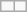<table class="wikitable" style="float:right; text-align:left;">
<tr>
<td width=1></td>
<td width=1></td>
</tr>
</table>
